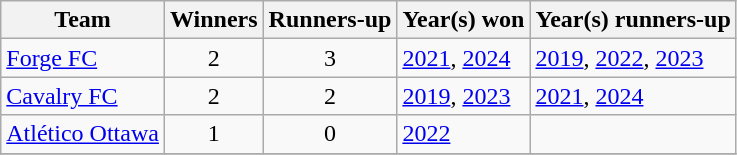<table class="wikitable sortable">
<tr>
<th>Team</th>
<th>Winners</th>
<th>Runners-up</th>
<th>Year(s) won</th>
<th>Year(s) runners-up</th>
</tr>
<tr>
<td><a href='#'>Forge FC</a></td>
<td align=center>2</td>
<td align=center>3</td>
<td><a href='#'>2021</a>, <a href='#'>2024</a></td>
<td><a href='#'>2019</a>, <a href='#'>2022</a>, <a href='#'>2023</a></td>
</tr>
<tr>
<td><a href='#'>Cavalry FC</a></td>
<td align=center>2</td>
<td align=center>2</td>
<td><a href='#'>2019</a>, <a href='#'>2023</a></td>
<td><a href='#'>2021</a>, <a href='#'>2024</a></td>
</tr>
<tr>
<td><a href='#'>Atlético Ottawa</a></td>
<td align=center>1</td>
<td align=center>0</td>
<td><a href='#'>2022</a></td>
<td></td>
</tr>
<tr>
</tr>
</table>
